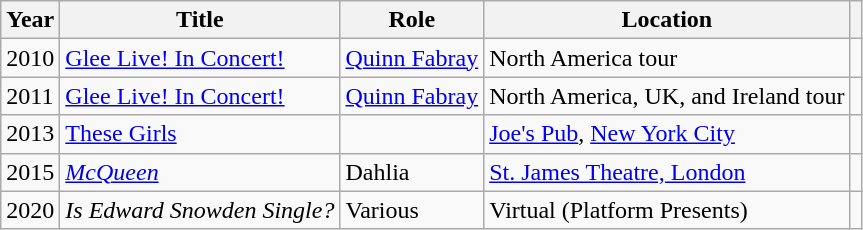<table class="wikitable sortable">
<tr>
<th>Year</th>
<th>Title</th>
<th>Role</th>
<th>Location</th>
<th class="unsortable"></th>
</tr>
<tr>
<td>2010</td>
<td><a href='#'>Glee Live! In Concert!</a></td>
<td><a href='#'>Quinn Fabray</a></td>
<td>North America tour</td>
<td align="center"></td>
</tr>
<tr>
<td>2011</td>
<td><a href='#'>Glee Live! In Concert!</a></td>
<td><a href='#'>Quinn Fabray</a></td>
<td>North America, UK, and Ireland tour</td>
<td align="center"></td>
</tr>
<tr>
<td>2013</td>
<td><a href='#'>These Girls</a></td>
<td></td>
<td><a href='#'>Joe's Pub</a>, <a href='#'>New York City</a></td>
<td align="center"></td>
</tr>
<tr>
<td>2015</td>
<td><em><a href='#'>McQueen</a></em></td>
<td>Dahlia</td>
<td><a href='#'>St. James Theatre, London</a></td>
<td align="center"></td>
</tr>
<tr>
<td>2020</td>
<td><em>Is Edward Snowden Single?</em></td>
<td>Various</td>
<td>Virtual (Platform Presents)</td>
<td align="center"></td>
</tr>
</table>
